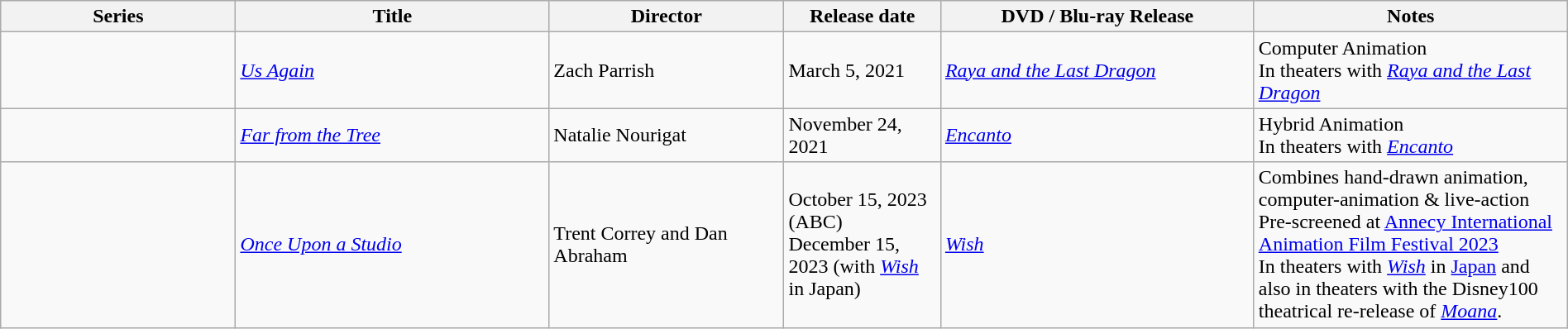<table class="wikitable sortable" style="width:100%;">
<tr>
<th style="width:15%;">Series</th>
<th style="width:20%;">Title</th>
<th style="width:15%;">Director</th>
<th style="width:10%;">Release date</th>
<th style="width:20%;">DVD / Blu-ray Release</th>
<th style="width:20%;">Notes</th>
</tr>
<tr>
<td></td>
<td><em><a href='#'>Us Again</a></em></td>
<td>Zach Parrish</td>
<td>March 5, 2021</td>
<td><em><a href='#'>Raya and the Last Dragon</a></em></td>
<td>Computer Animation <br> In theaters with <em><a href='#'>Raya and the Last Dragon</a></em></td>
</tr>
<tr>
<td></td>
<td><em><a href='#'>Far from the Tree</a></em></td>
<td>Natalie Nourigat</td>
<td>November 24, 2021</td>
<td><em><a href='#'>Encanto</a></em></td>
<td>Hybrid Animation <br> In theaters with <em><a href='#'>Encanto</a></em></td>
</tr>
<tr>
<td></td>
<td><em><a href='#'>Once Upon a Studio</a></em></td>
<td>Trent Correy and Dan Abraham</td>
<td>October 15, 2023 (ABC)<br>December 15, 2023 (with <em><a href='#'>Wish</a></em> in Japan)</td>
<td><em><a href='#'>Wish</a></em></td>
<td>Combines hand-drawn animation, computer-animation & live-action <br> Pre-screened at <a href='#'>Annecy International Animation Film Festival 2023</a><br>In theaters with <em><a href='#'>Wish</a></em> in <a href='#'>Japan</a> and also in theaters with the Disney100 theatrical re-release of <em><a href='#'>Moana</a></em>.</td>
</tr>
</table>
